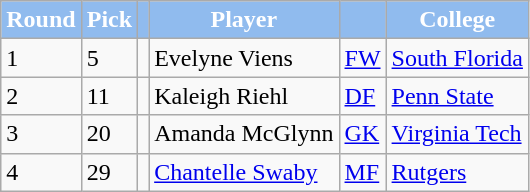<table class="wikitable sortable">
<tr>
<th style="background:#90bbee; color:white;"><strong>Round</strong></th>
<th style="background:#90bbee; color:white;"><strong>Pick</strong></th>
<th style="background:#90bbee; color:white;"><strong></strong></th>
<th style="background:#90bbee; color:white;"><strong>Player</strong></th>
<th style="background:#90bbee; color:white;"><strong></strong></th>
<th style="background:#90bbee; color:white;"><strong>College</strong></th>
</tr>
<tr>
<td>1</td>
<td>5</td>
<td></td>
<td>Evelyne Viens</td>
<td><a href='#'>FW</a></td>
<td><a href='#'>South Florida</a></td>
</tr>
<tr>
<td>2</td>
<td>11</td>
<td></td>
<td>Kaleigh Riehl</td>
<td><a href='#'>DF</a></td>
<td><a href='#'>Penn State</a></td>
</tr>
<tr>
<td>3</td>
<td>20</td>
<td></td>
<td>Amanda McGlynn</td>
<td><a href='#'>GK</a></td>
<td><a href='#'>Virginia Tech</a></td>
</tr>
<tr>
<td>4</td>
<td>29</td>
<td></td>
<td><a href='#'>Chantelle Swaby</a></td>
<td><a href='#'>MF</a></td>
<td><a href='#'>Rutgers</a></td>
</tr>
</table>
